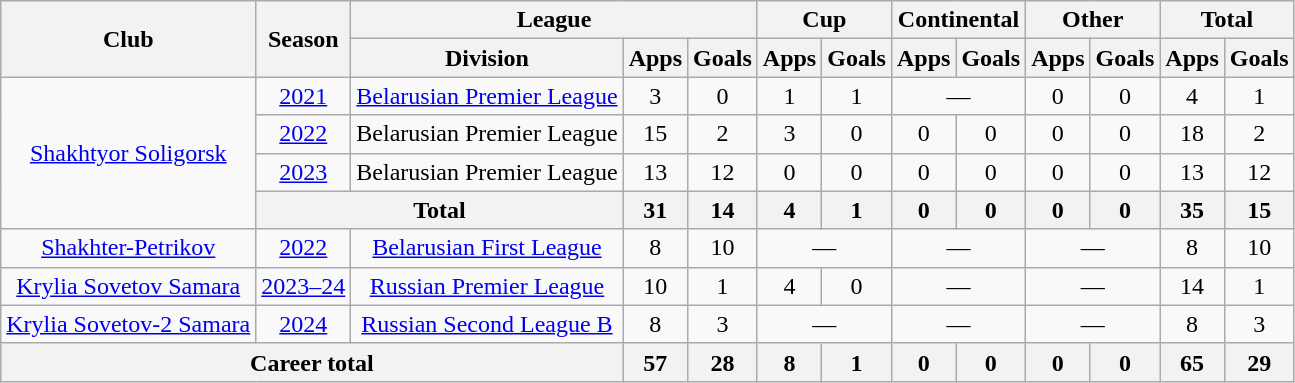<table class="wikitable" style="text-align: center;">
<tr>
<th rowspan=2>Club</th>
<th rowspan=2>Season</th>
<th colspan=3>League</th>
<th colspan=2>Cup</th>
<th colspan=2>Continental</th>
<th colspan=2>Other</th>
<th colspan=2>Total</th>
</tr>
<tr>
<th>Division</th>
<th>Apps</th>
<th>Goals</th>
<th>Apps</th>
<th>Goals</th>
<th>Apps</th>
<th>Goals</th>
<th>Apps</th>
<th>Goals</th>
<th>Apps</th>
<th>Goals</th>
</tr>
<tr>
<td rowspan="4"><a href='#'>Shakhtyor Soligorsk</a></td>
<td><a href='#'>2021</a></td>
<td><a href='#'>Belarusian Premier League</a></td>
<td>3</td>
<td>0</td>
<td>1</td>
<td>1</td>
<td colspan="2">—</td>
<td>0</td>
<td>0</td>
<td>4</td>
<td>1</td>
</tr>
<tr>
<td><a href='#'>2022</a></td>
<td>Belarusian Premier League</td>
<td>15</td>
<td>2</td>
<td>3</td>
<td>0</td>
<td>0</td>
<td>0</td>
<td>0</td>
<td>0</td>
<td>18</td>
<td>2</td>
</tr>
<tr>
<td><a href='#'>2023</a></td>
<td>Belarusian Premier League</td>
<td>13</td>
<td>12</td>
<td>0</td>
<td>0</td>
<td>0</td>
<td>0</td>
<td>0</td>
<td>0</td>
<td>13</td>
<td>12</td>
</tr>
<tr>
<th colspan="2">Total</th>
<th>31</th>
<th>14</th>
<th>4</th>
<th>1</th>
<th>0</th>
<th>0</th>
<th>0</th>
<th>0</th>
<th>35</th>
<th>15</th>
</tr>
<tr>
<td><a href='#'>Shakhter-Petrikov</a></td>
<td><a href='#'>2022</a></td>
<td><a href='#'>Belarusian First League</a></td>
<td>8</td>
<td>10</td>
<td colspan="2">—</td>
<td colspan="2">—</td>
<td colspan="2">—</td>
<td>8</td>
<td>10</td>
</tr>
<tr>
<td rowspan="1"><a href='#'>Krylia Sovetov Samara</a></td>
<td><a href='#'>2023–24</a></td>
<td><a href='#'>Russian Premier League</a></td>
<td>10</td>
<td>1</td>
<td>4</td>
<td>0</td>
<td colspan="2">—</td>
<td colspan="2">—</td>
<td>14</td>
<td>1</td>
</tr>
<tr>
<td><a href='#'>Krylia Sovetov-2 Samara</a></td>
<td><a href='#'>2024</a></td>
<td><a href='#'>Russian Second League B</a></td>
<td>8</td>
<td>3</td>
<td colspan="2">—</td>
<td colspan="2">—</td>
<td colspan="2">—</td>
<td>8</td>
<td>3</td>
</tr>
<tr>
<th colspan="3">Career total</th>
<th>57</th>
<th>28</th>
<th>8</th>
<th>1</th>
<th>0</th>
<th>0</th>
<th>0</th>
<th>0</th>
<th>65</th>
<th>29</th>
</tr>
</table>
